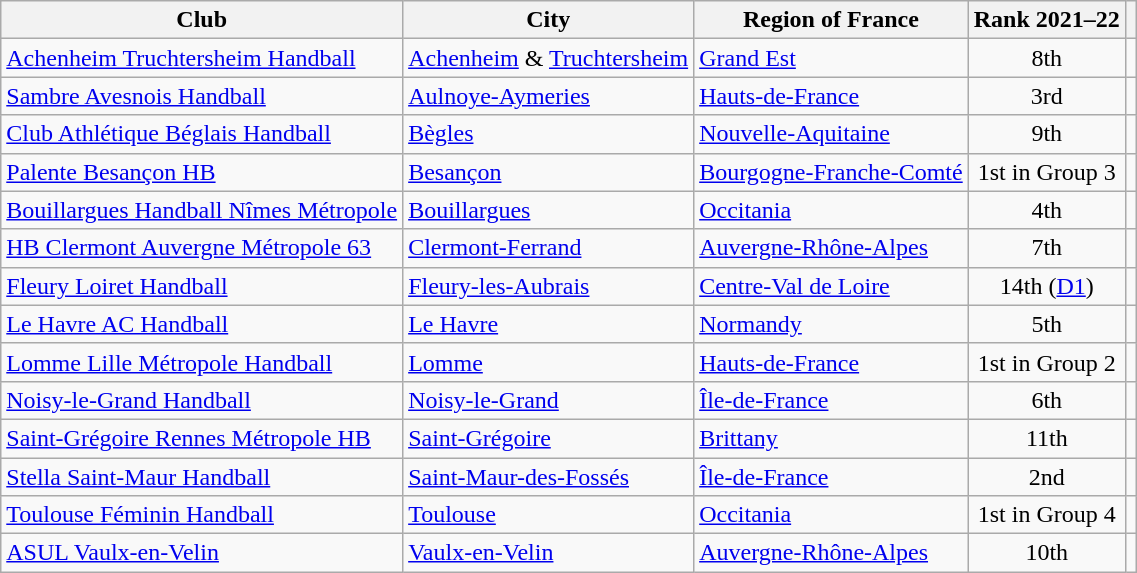<table class="wikitable sortable">
<tr>
<th>Club</th>
<th>City</th>
<th>Region of France</th>
<th>Rank 2021–22</th>
<th></th>
</tr>
<tr>
<td><a href='#'>Achenheim Truchtersheim Handball</a></td>
<td><a href='#'>Achenheim</a> & <a href='#'>Truchtersheim</a></td>
<td><a href='#'>Grand Est</a></td>
<td align="center">8th</td>
<td></td>
</tr>
<tr>
<td><a href='#'>Sambre Avesnois Handball</a></td>
<td><a href='#'>Aulnoye-Aymeries</a></td>
<td><a href='#'>Hauts-de-France</a></td>
<td align="center">3rd</td>
<td></td>
</tr>
<tr>
<td><a href='#'>Club Athlétique Béglais Handball</a></td>
<td><a href='#'>Bègles</a></td>
<td><a href='#'>Nouvelle-Aquitaine</a></td>
<td align="center">9th</td>
<td></td>
</tr>
<tr>
<td><a href='#'>Palente Besançon HB</a></td>
<td><a href='#'>Besançon</a></td>
<td><a href='#'>Bourgogne-Franche-Comté</a></td>
<td align="center"> 1st in  Group 3</td>
<td></td>
</tr>
<tr>
<td><a href='#'>Bouillargues Handball Nîmes Métropole</a></td>
<td><a href='#'>Bouillargues</a></td>
<td><a href='#'>Occitania</a></td>
<td align="center">4th</td>
<td></td>
</tr>
<tr>
<td><a href='#'>HB Clermont Auvergne Métropole 63</a></td>
<td><a href='#'>Clermont-Ferrand</a></td>
<td><a href='#'>Auvergne-Rhône-Alpes</a></td>
<td align="center">7th</td>
<td></td>
</tr>
<tr>
<td><a href='#'>Fleury Loiret Handball</a></td>
<td><a href='#'>Fleury-les-Aubrais</a></td>
<td><a href='#'>Centre-Val de Loire</a></td>
<td align="center"> 14th (<a href='#'>D1</a>)</td>
<td></td>
</tr>
<tr>
<td><a href='#'>Le Havre AC Handball</a></td>
<td><a href='#'>Le Havre</a></td>
<td><a href='#'>Normandy</a></td>
<td align="center">5th</td>
<td></td>
</tr>
<tr>
<td><a href='#'>Lomme Lille Métropole Handball</a></td>
<td><a href='#'>Lomme</a></td>
<td><a href='#'>Hauts-de-France</a></td>
<td align="center"> 1st in  Group 2</td>
<td></td>
</tr>
<tr>
<td><a href='#'>Noisy-le-Grand Handball</a></td>
<td><a href='#'>Noisy-le-Grand</a></td>
<td><a href='#'>Île-de-France</a></td>
<td align="center">6th</td>
<td></td>
</tr>
<tr>
<td><a href='#'>Saint-Grégoire Rennes Métropole HB</a></td>
<td><a href='#'>Saint-Grégoire</a></td>
<td><a href='#'>Brittany</a></td>
<td align="center">11th</td>
<td></td>
</tr>
<tr>
<td><a href='#'>Stella Saint-Maur Handball</a></td>
<td><a href='#'>Saint-Maur-des-Fossés</a></td>
<td><a href='#'>Île-de-France</a></td>
<td align="center">2nd</td>
<td></td>
</tr>
<tr>
<td><a href='#'>Toulouse Féminin Handball</a></td>
<td><a href='#'>Toulouse</a></td>
<td><a href='#'>Occitania</a></td>
<td align="center"> 1st in  Group 4</td>
<td></td>
</tr>
<tr>
<td><a href='#'>ASUL Vaulx-en-Velin</a></td>
<td><a href='#'>Vaulx-en-Velin</a></td>
<td><a href='#'>Auvergne-Rhône-Alpes</a></td>
<td align="center">10th</td>
<td></td>
</tr>
</table>
